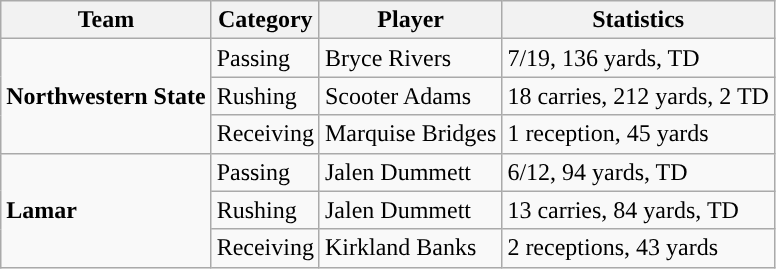<table class="wikitable" style="float: left;">
<tr>
<th>Team</th>
<th>Category</th>
<th>Player</th>
<th>Statistics</th>
</tr>
<tr>
<td rowspan=3><strong>Northwestern State</strong></td>
<td>Passing</td>
<td>Bryce Rivers</td>
<td>7/19, 136 yards, TD</td>
</tr>
<tr>
<td>Rushing</td>
<td>Scooter Adams</td>
<td>18 carries, 212 yards, 2 TD</td>
</tr>
<tr>
<td>Receiving</td>
<td>Marquise Bridges</td>
<td>1 reception, 45 yards</td>
</tr>
<tr>
<td rowspan=3><strong>Lamar</strong></td>
<td>Passing</td>
<td>Jalen Dummett</td>
<td>6/12, 94 yards, TD</td>
</tr>
<tr>
<td>Rushing</td>
<td>Jalen Dummett</td>
<td>13 carries, 84 yards, TD</td>
</tr>
<tr>
<td>Receiving</td>
<td>Kirkland Banks</td>
<td>2 receptions, 43 yards</td>
</tr>
</table>
